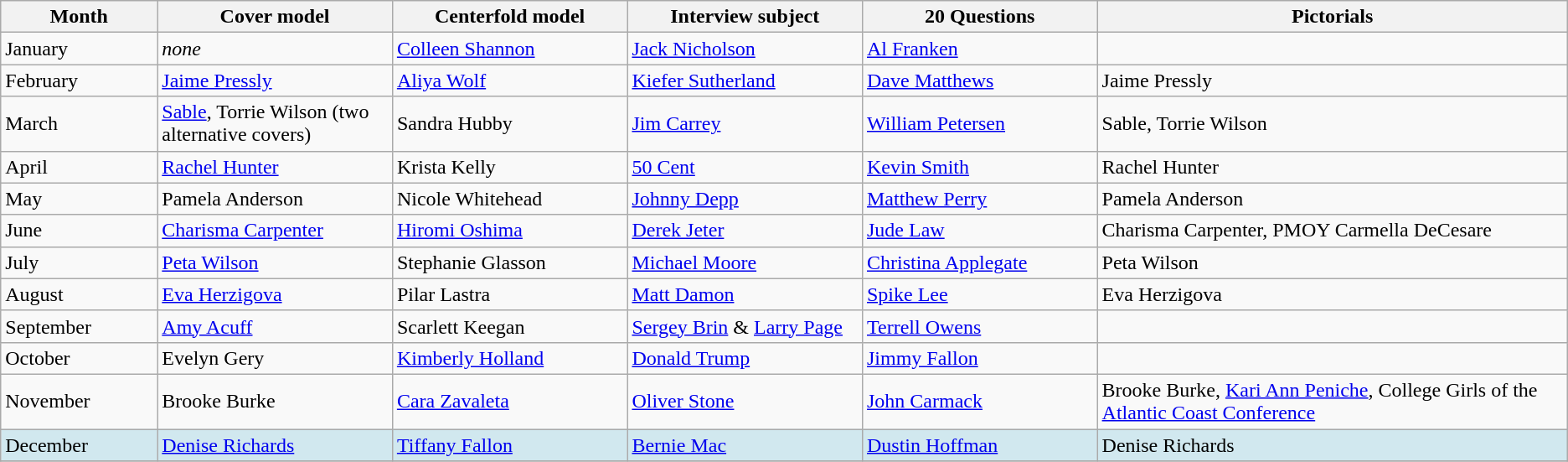<table class="wikitable">
<tr>
<th width="10%">Month</th>
<th width="15%">Cover model</th>
<th width="15%">Centerfold model</th>
<th width="15%">Interview subject</th>
<th width="15%">20 Questions</th>
<th width="30%">Pictorials</th>
</tr>
<tr>
<td>January</td>
<td><em>none</em></td>
<td><a href='#'>Colleen Shannon</a></td>
<td><a href='#'>Jack Nicholson</a></td>
<td><a href='#'>Al Franken</a></td>
<td></td>
</tr>
<tr>
<td>February</td>
<td><a href='#'>Jaime Pressly</a></td>
<td><a href='#'>Aliya Wolf</a></td>
<td><a href='#'>Kiefer Sutherland</a></td>
<td><a href='#'>Dave Matthews</a></td>
<td>Jaime Pressly</td>
</tr>
<tr>
<td>March</td>
<td><a href='#'>Sable</a>, Torrie Wilson (two alternative covers)</td>
<td>Sandra Hubby</td>
<td><a href='#'>Jim Carrey</a></td>
<td><a href='#'>William Petersen</a></td>
<td>Sable, Torrie Wilson</td>
</tr>
<tr>
<td>April</td>
<td><a href='#'>Rachel Hunter</a></td>
<td>Krista Kelly</td>
<td><a href='#'>50 Cent</a></td>
<td><a href='#'>Kevin Smith</a></td>
<td>Rachel Hunter</td>
</tr>
<tr>
<td>May</td>
<td>Pamela Anderson</td>
<td>Nicole Whitehead</td>
<td><a href='#'>Johnny Depp</a></td>
<td><a href='#'>Matthew Perry</a></td>
<td>Pamela Anderson</td>
</tr>
<tr>
<td>June</td>
<td><a href='#'>Charisma Carpenter</a></td>
<td><a href='#'>Hiromi Oshima</a></td>
<td><a href='#'>Derek Jeter</a></td>
<td><a href='#'>Jude Law</a></td>
<td>Charisma Carpenter, PMOY Carmella DeCesare</td>
</tr>
<tr>
<td>July</td>
<td><a href='#'>Peta Wilson</a></td>
<td>Stephanie Glasson</td>
<td><a href='#'>Michael Moore</a></td>
<td><a href='#'>Christina Applegate</a></td>
<td>Peta Wilson</td>
</tr>
<tr>
<td>August</td>
<td><a href='#'>Eva Herzigova</a></td>
<td>Pilar Lastra</td>
<td><a href='#'>Matt Damon</a></td>
<td><a href='#'>Spike Lee</a></td>
<td>Eva Herzigova</td>
</tr>
<tr>
<td>September</td>
<td><a href='#'>Amy Acuff</a></td>
<td>Scarlett Keegan</td>
<td><a href='#'>Sergey Brin</a> & <a href='#'>Larry Page</a></td>
<td><a href='#'>Terrell Owens</a></td>
<td></td>
</tr>
<tr>
<td>October</td>
<td>Evelyn Gery</td>
<td><a href='#'>Kimberly Holland</a></td>
<td><a href='#'>Donald Trump</a></td>
<td><a href='#'>Jimmy Fallon</a></td>
<td></td>
</tr>
<tr>
<td>November</td>
<td>Brooke Burke</td>
<td><a href='#'>Cara Zavaleta</a></td>
<td><a href='#'>Oliver Stone</a></td>
<td><a href='#'>John Carmack</a></td>
<td>Brooke Burke, <a href='#'>Kari Ann Peniche</a>, College Girls of the <a href='#'>Atlantic Coast Conference</a></td>
</tr>
<tr style="background:#D1E8EF;">
<td>December</td>
<td><a href='#'>Denise Richards</a></td>
<td><a href='#'>Tiffany Fallon</a></td>
<td><a href='#'>Bernie Mac</a></td>
<td><a href='#'>Dustin Hoffman</a></td>
<td>Denise Richards</td>
</tr>
<tr>
</tr>
</table>
